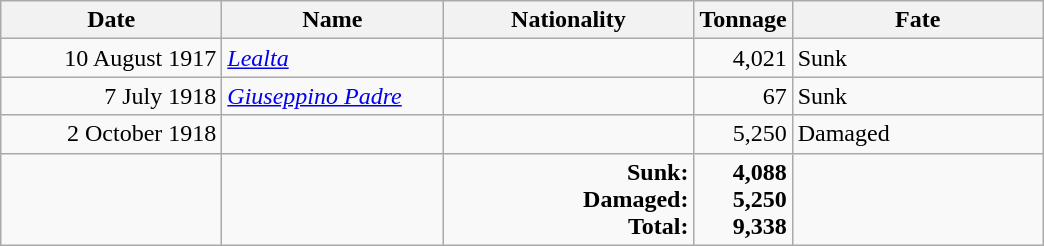<table class="wikitable sortable">
<tr>
<th width="140px">Date</th>
<th width="140px">Name</th>
<th width="160px">Nationality</th>
<th width="25px">Tonnage</th>
<th width="160px">Fate</th>
</tr>
<tr>
<td align="right">10 August 1917</td>
<td align="left"><a href='#'><em>Lealta</em></a></td>
<td align="left"></td>
<td align="right">4,021</td>
<td align="left">Sunk</td>
</tr>
<tr>
<td align="right">7 July 1918</td>
<td align="left"><a href='#'><em>Giuseppino Padre</em></a></td>
<td align="left"></td>
<td align="right">67</td>
<td align="left">Sunk</td>
</tr>
<tr>
<td align="right">2 October 1918</td>
<td align="left"></td>
<td align="left"></td>
<td align="right">5,250</td>
<td align="left">Damaged</td>
</tr>
<tr>
<td></td>
<td></td>
<td align=right><strong>Sunk:<br>Damaged:<br>Total:</strong></td>
<td align="right"><strong>4,088</strong><br><strong>5,250</strong><br><strong>9,338</strong></td>
<td></td>
</tr>
</table>
